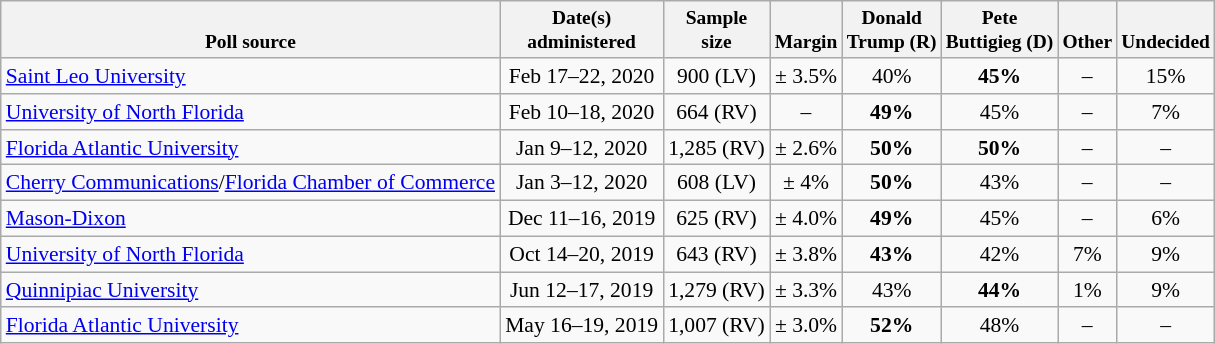<table class="wikitable" style="font-size:90%;text-align:center;">
<tr valign=bottom style="font-size:90%;">
<th>Poll source</th>
<th>Date(s)<br>administered</th>
<th>Sample<br>size</th>
<th>Margin<br></th>
<th>Donald<br>Trump (R)</th>
<th>Pete<br>Buttigieg (D)</th>
<th>Other</th>
<th>Undecided</th>
</tr>
<tr>
<td style="text-align:left;"><a href='#'>Saint Leo University</a></td>
<td>Feb 17–22, 2020</td>
<td>900 (LV)</td>
<td>± 3.5%</td>
<td>40%</td>
<td><strong>45%</strong></td>
<td>–</td>
<td>15%</td>
</tr>
<tr>
<td style="text-align:left;"><a href='#'>University of North Florida</a></td>
<td>Feb 10–18, 2020</td>
<td>664 (RV)</td>
<td>–</td>
<td><strong>49%</strong></td>
<td>45%</td>
<td>–</td>
<td>7%</td>
</tr>
<tr>
<td style="text-align:left;"><a href='#'>Florida Atlantic University</a></td>
<td>Jan 9–12, 2020</td>
<td>1,285 (RV)</td>
<td>± 2.6%</td>
<td><strong>50%</strong></td>
<td><strong>50%</strong></td>
<td>–</td>
<td>–</td>
</tr>
<tr>
<td style="text-align:left;"><a href='#'>Cherry Communications</a>/<a href='#'>Florida Chamber of Commerce</a></td>
<td>Jan 3–12, 2020</td>
<td>608 (LV)</td>
<td>± 4%</td>
<td><strong>50%</strong></td>
<td>43%</td>
<td>–</td>
<td>–</td>
</tr>
<tr>
<td style="text-align:left;"><a href='#'>Mason-Dixon</a></td>
<td>Dec 11–16, 2019</td>
<td>625 (RV)</td>
<td>± 4.0%</td>
<td><strong>49%</strong></td>
<td>45%</td>
<td>–</td>
<td>6%</td>
</tr>
<tr>
<td style="text-align:left;"><a href='#'>University of North Florida</a></td>
<td>Oct 14–20, 2019</td>
<td>643 (RV)</td>
<td>± 3.8%</td>
<td><strong>43%</strong></td>
<td>42%</td>
<td>7%</td>
<td>9%</td>
</tr>
<tr>
<td style="text-align:left;"><a href='#'>Quinnipiac University</a></td>
<td>Jun 12–17, 2019</td>
<td>1,279 (RV)</td>
<td>± 3.3%</td>
<td>43%</td>
<td><strong>44%</strong></td>
<td>1%</td>
<td>9%</td>
</tr>
<tr>
<td style="text-align:left;"><a href='#'>Florida Atlantic University</a></td>
<td>May 16–19, 2019</td>
<td>1,007 (RV)</td>
<td>± 3.0%</td>
<td><strong>52%</strong></td>
<td>48%</td>
<td>–</td>
<td>–</td>
</tr>
</table>
